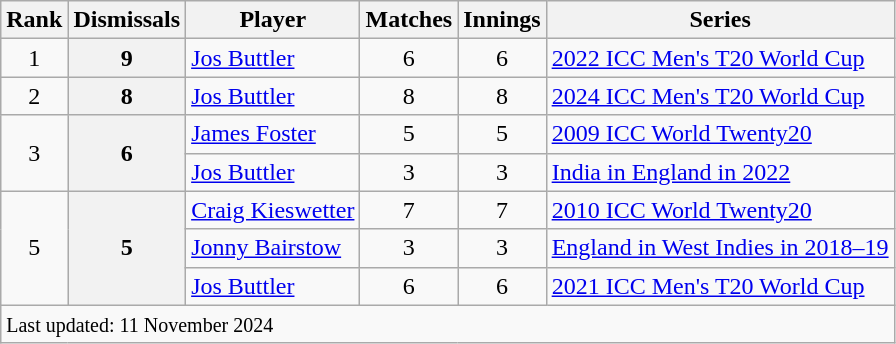<table class="wikitable plainrowheaders" style=text-align:center>
<tr>
<th scope=col>Rank</th>
<th scope=col>Dismissals</th>
<th scope=col>Player</th>
<th scope=col>Matches</th>
<th scope=col>Innings</th>
<th scope=col>Series</th>
</tr>
<tr>
<td>1</td>
<th scope=row style=text-align:center;>9</th>
<td align=left><a href='#'>Jos Buttler</a></td>
<td>6</td>
<td>6</td>
<td align=left><a href='#'>2022 ICC Men's T20 World Cup</a></td>
</tr>
<tr>
<td>2</td>
<th scope=row style=text-align:center;>8</th>
<td align=left><a href='#'>Jos Buttler</a></td>
<td>8</td>
<td>8</td>
<td align=left><a href='#'>2024 ICC Men's T20 World Cup</a></td>
</tr>
<tr>
<td rowspan=2>3</td>
<th scope=row style=text-align:center; rowspan=2>6</th>
<td align=left><a href='#'>James Foster</a></td>
<td>5</td>
<td>5</td>
<td align=left><a href='#'>2009 ICC World Twenty20</a></td>
</tr>
<tr>
<td align=left><a href='#'>Jos Buttler</a></td>
<td>3</td>
<td>3</td>
<td align=left><a href='#'>India in England in 2022</a></td>
</tr>
<tr>
<td rowspan=3>5</td>
<th scope=row style=text-align:center; rowspan=3>5</th>
<td align=left><a href='#'>Craig Kieswetter</a></td>
<td>7</td>
<td>7</td>
<td align=left><a href='#'>2010 ICC World Twenty20</a></td>
</tr>
<tr>
<td align=left><a href='#'>Jonny Bairstow</a></td>
<td>3</td>
<td>3</td>
<td align=left><a href='#'>England in West Indies in 2018–19</a></td>
</tr>
<tr>
<td align=left><a href='#'>Jos Buttler</a></td>
<td>6</td>
<td>6</td>
<td align=left><a href='#'>2021 ICC Men's T20 World Cup</a></td>
</tr>
<tr>
<td align=left colspan=6><small>Last updated: 11 November 2024</small></td>
</tr>
</table>
